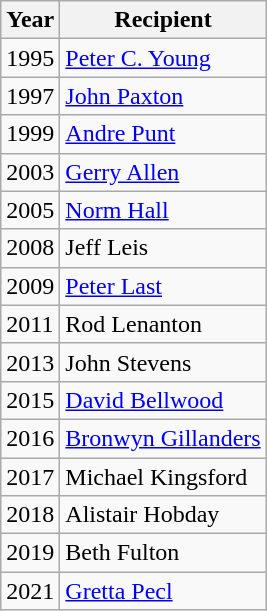<table class="wikitable sortable">
<tr>
<th>Year</th>
<th>Recipient</th>
</tr>
<tr>
<td>1995</td>
<td><a href='#'>Peter C. Young</a></td>
</tr>
<tr>
<td>1997</td>
<td><a href='#'>John Paxton</a></td>
</tr>
<tr>
<td>1999</td>
<td><a href='#'>Andre Punt</a></td>
</tr>
<tr>
<td>2003</td>
<td><a href='#'>Gerry Allen</a></td>
</tr>
<tr>
<td>2005</td>
<td><a href='#'>Norm Hall</a></td>
</tr>
<tr>
<td>2008</td>
<td>Jeff Leis</td>
</tr>
<tr>
<td>2009</td>
<td><a href='#'>Peter Last</a></td>
</tr>
<tr>
<td>2011</td>
<td>Rod Lenanton</td>
</tr>
<tr>
<td>2013</td>
<td>John Stevens</td>
</tr>
<tr>
<td>2015</td>
<td><a href='#'>David Bellwood</a></td>
</tr>
<tr>
<td>2016</td>
<td><a href='#'>Bronwyn Gillanders</a></td>
</tr>
<tr>
<td>2017</td>
<td>Michael Kingsford</td>
</tr>
<tr>
<td>2018</td>
<td>Alistair Hobday</td>
</tr>
<tr>
<td>2019</td>
<td>Beth Fulton</td>
</tr>
<tr>
<td>2021</td>
<td><a href='#'>Gretta Pecl</a></td>
</tr>
</table>
